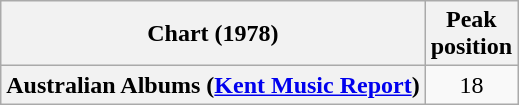<table class="wikitable plainrowheaders">
<tr>
<th scope="col">Chart (1978)</th>
<th scope="col">Peak<br>position</th>
</tr>
<tr>
<th scope="row">Australian Albums (<a href='#'>Kent Music Report</a>)</th>
<td align="center">18</td>
</tr>
</table>
